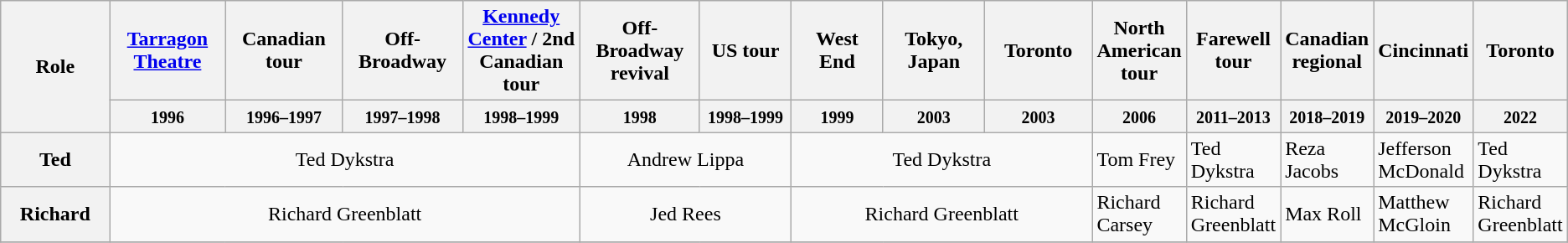<table class="wikitable">
<tr>
<th width="10%" rowspan="2">Role</th>
<th width="10%"><a href='#'>Tarragon Theatre</a></th>
<th width="10%">Canadian tour</th>
<th width="10%">Off-Broadway</th>
<th width="10%"><a href='#'>Kennedy Center</a> / 2nd Canadian tour</th>
<th width="10%">Off-Broadway revival</th>
<th width="10%">US tour</th>
<th width="10%">West End</th>
<th width="10%">Tokyo, Japan</th>
<th width="10%">Toronto</th>
<th width="10%">North American tour</th>
<th width="10%">Farewell tour</th>
<th width="10%">Canadian regional</th>
<th width="10%">Cincinnati</th>
<th width="10%">Toronto</th>
</tr>
<tr>
<th><small>1996</small></th>
<th><small>1996–1997</small></th>
<th><small>1997–1998</small></th>
<th><small>1998–1999</small></th>
<th><small>1998</small></th>
<th><small>1998–1999</small></th>
<th><small>1999</small></th>
<th><small>2003</small></th>
<th><small>2003</small></th>
<th><small>2006</small></th>
<th><small>2011–2013</small></th>
<th><small>2018–2019</small></th>
<th><small>2019–2020</small></th>
<th><small>2022</small></th>
</tr>
<tr>
<th>Ted</th>
<td colspan="4" align="center">Ted Dykstra</td>
<td colspan="2" align="center">Andrew Lippa</td>
<td colspan="3" align="center">Ted Dykstra</td>
<td>Tom Frey</td>
<td>Ted Dykstra</td>
<td>Reza Jacobs</td>
<td>Jefferson McDonald</td>
<td>Ted Dykstra</td>
</tr>
<tr>
<th>Richard</th>
<td colspan="4" align="center">Richard Greenblatt</td>
<td colspan="2" align="center">Jed Rees</td>
<td colspan="3" align="center">Richard Greenblatt</td>
<td>Richard Carsey</td>
<td>Richard Greenblatt</td>
<td>Max Roll</td>
<td>Matthew McGloin</td>
<td>Richard Greenblatt</td>
</tr>
<tr>
</tr>
</table>
